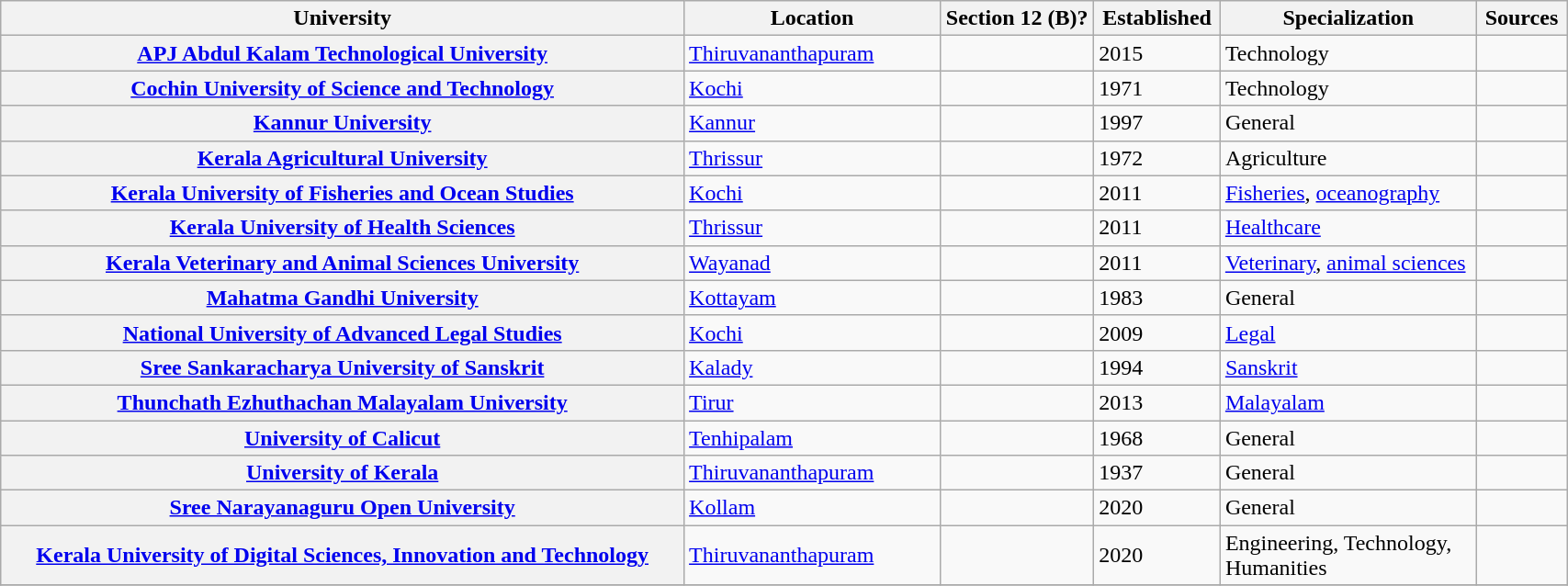<table class="wikitable sortable collapsible plainrowheaders" border="1" style="text-align:left; width:90%">
<tr>
<th scope="col" style="width: 40%;">University</th>
<th scope="col" style="width: 15%;">Location</th>
<th scope="col" style="width: 9%;">Section 12 (B)?</th>
<th scope="col" style="width: 5%;">Established</th>
<th scope="col" style="width: 15%;">Specialization</th>
<th scope="col" style="width: 5%;" class="unsortable">Sources</th>
</tr>
<tr>
<th scope="row"><a href='#'>APJ Abdul Kalam Technological University</a></th>
<td><a href='#'>Thiruvananthapuram</a></td>
<td></td>
<td>2015</td>
<td>Technology</td>
<td></td>
</tr>
<tr>
<th scope="row"><a href='#'>Cochin University of Science and Technology</a></th>
<td><a href='#'>Kochi</a></td>
<td></td>
<td>1971</td>
<td>Technology</td>
<td></td>
</tr>
<tr>
<th scope="row"><a href='#'>Kannur University</a></th>
<td><a href='#'>Kannur</a></td>
<td></td>
<td>1997</td>
<td>General</td>
<td></td>
</tr>
<tr>
<th scope="row"><a href='#'>Kerala Agricultural University</a></th>
<td><a href='#'>Thrissur</a></td>
<td></td>
<td>1972</td>
<td>Agriculture</td>
<td></td>
</tr>
<tr>
<th scope="row"><a href='#'>Kerala University of Fisheries and Ocean Studies</a></th>
<td><a href='#'>Kochi</a></td>
<td></td>
<td>2011</td>
<td><a href='#'>Fisheries</a>, <a href='#'>oceanography</a></td>
<td></td>
</tr>
<tr>
<th scope="row"><a href='#'>Kerala University of Health Sciences</a></th>
<td><a href='#'>Thrissur</a></td>
<td></td>
<td>2011</td>
<td><a href='#'>Healthcare</a></td>
<td></td>
</tr>
<tr>
<th scope="row"><a href='#'>Kerala Veterinary and Animal Sciences University</a></th>
<td><a href='#'>Wayanad</a></td>
<td></td>
<td>2011</td>
<td><a href='#'>Veterinary</a>, <a href='#'>animal sciences</a></td>
<td></td>
</tr>
<tr>
<th scope="row"><a href='#'>Mahatma Gandhi University</a></th>
<td><a href='#'>Kottayam</a></td>
<td></td>
<td>1983</td>
<td>General</td>
<td></td>
</tr>
<tr>
<th scope="row"><a href='#'>National University of Advanced Legal Studies</a></th>
<td><a href='#'>Kochi</a></td>
<td></td>
<td>2009</td>
<td><a href='#'>Legal</a></td>
<td></td>
</tr>
<tr>
<th scope="row"><a href='#'>Sree Sankaracharya University of Sanskrit</a></th>
<td><a href='#'>Kalady</a></td>
<td></td>
<td>1994</td>
<td><a href='#'>Sanskrit</a></td>
<td></td>
</tr>
<tr>
<th scope="row"><a href='#'>Thunchath Ezhuthachan Malayalam University</a></th>
<td><a href='#'>Tirur</a></td>
<td></td>
<td>2013</td>
<td><a href='#'>Malayalam</a></td>
<td></td>
</tr>
<tr>
<th scope="row"><a href='#'>University of Calicut</a></th>
<td><a href='#'>Tenhipalam</a></td>
<td></td>
<td>1968</td>
<td>General</td>
<td></td>
</tr>
<tr>
<th scope="row"><a href='#'>University of Kerala</a></th>
<td><a href='#'>Thiruvananthapuram</a></td>
<td></td>
<td>1937</td>
<td>General</td>
<td></td>
</tr>
<tr>
<th scope="row"><a href='#'>Sree Narayanaguru Open University</a></th>
<td><a href='#'>Kollam</a></td>
<td></td>
<td>2020</td>
<td>General</td>
<td></td>
</tr>
<tr>
<th scope="row"><a href='#'>Kerala University of Digital Sciences, Innovation and Technology</a></th>
<td><a href='#'>Thiruvananthapuram</a></td>
<td></td>
<td>2020</td>
<td>Engineering, Technology, Humanities</td>
<td></td>
</tr>
<tr>
</tr>
</table>
